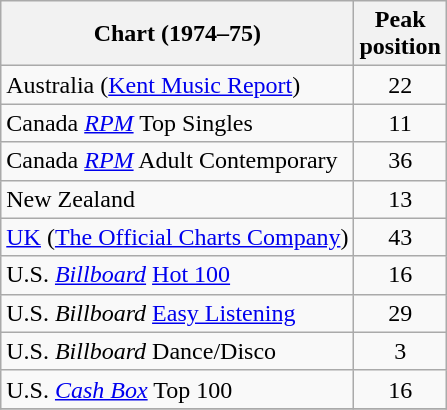<table class="wikitable sortable">
<tr>
<th align="left">Chart (1974–75)</th>
<th align="left">Peak<br>position</th>
</tr>
<tr>
<td>Australia (<a href='#'>Kent Music Report</a>)</td>
<td style="text-align:center;">22</td>
</tr>
<tr>
<td>Canada <em><a href='#'>RPM</a></em> Top Singles</td>
<td style="text-align:center;">11</td>
</tr>
<tr>
<td>Canada <em><a href='#'>RPM</a></em> Adult Contemporary</td>
<td style="text-align:center;">36</td>
</tr>
<tr>
<td>New Zealand </td>
<td style="text-align:center;">13</td>
</tr>
<tr>
<td><a href='#'>UK</a> (<a href='#'>The Official Charts Company</a>)</td>
<td style="text-align:center;">43</td>
</tr>
<tr>
<td>U.S. <em><a href='#'>Billboard</a></em> <a href='#'>Hot 100</a></td>
<td style="text-align:center;">16</td>
</tr>
<tr>
<td>U.S. <em>Billboard</em> <a href='#'>Easy Listening</a></td>
<td style="text-align:center;">29</td>
</tr>
<tr>
<td>U.S. <em>Billboard</em> Dance/Disco</td>
<td style="text-align:center;">3</td>
</tr>
<tr>
<td>U.S. <em><a href='#'>Cash Box</a></em> Top 100 </td>
<td style="text-align:center;">16</td>
</tr>
<tr>
</tr>
</table>
